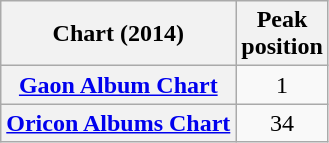<table class="wikitable plainrowheaders sortable" style="text-align:center;" border="1">
<tr>
<th scope="col">Chart (2014)</th>
<th scope="col">Peak<br>position</th>
</tr>
<tr>
<th scope="row"><a href='#'>Gaon Album Chart</a></th>
<td>1</td>
</tr>
<tr>
<th scope="row"><a href='#'>Oricon Albums Chart</a></th>
<td>34</td>
</tr>
</table>
